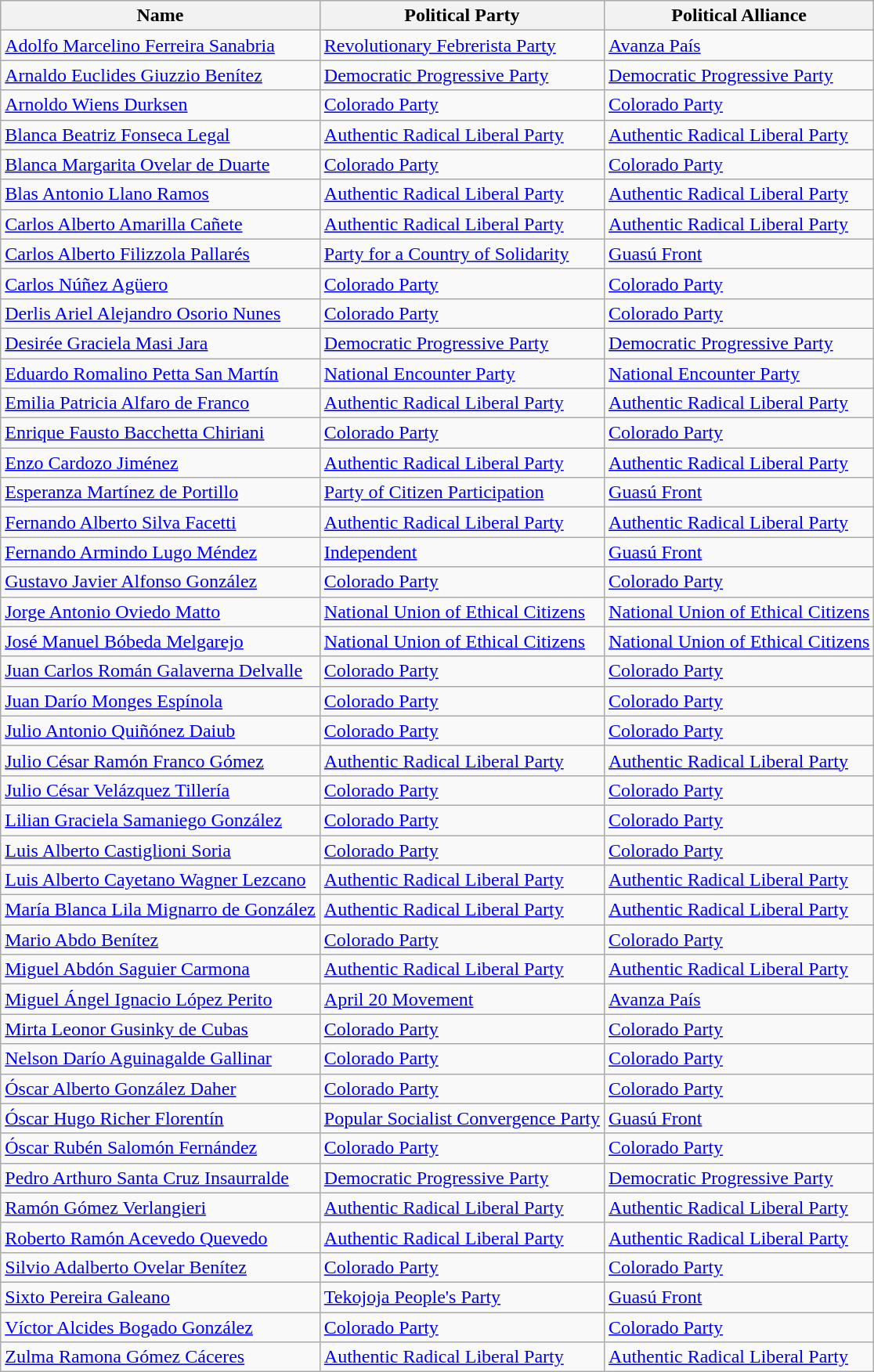<table class="wikitable sortable">
<tr>
<th>Name</th>
<th>Political Party</th>
<th>Political Alliance</th>
</tr>
<tr>
<td><a href='#'>Adolfo Marcelino Ferreira Sanabria</a></td>
<td><a href='#'>Revolutionary Febrerista Party</a></td>
<td><a href='#'>Avanza País</a></td>
</tr>
<tr>
<td><a href='#'>Arnaldo Euclides Giuzzio Benítez</a></td>
<td><a href='#'>Democratic Progressive Party</a></td>
<td><a href='#'>Democratic Progressive Party</a></td>
</tr>
<tr>
<td><a href='#'>Arnoldo Wiens Durksen</a></td>
<td><a href='#'>Colorado Party</a></td>
<td><a href='#'>Colorado Party</a></td>
</tr>
<tr>
<td><a href='#'>Blanca Beatriz Fonseca Legal</a></td>
<td><a href='#'>Authentic Radical Liberal Party</a></td>
<td><a href='#'>Authentic Radical Liberal Party</a></td>
</tr>
<tr>
<td><a href='#'>Blanca Margarita Ovelar de Duarte</a></td>
<td><a href='#'>Colorado Party</a></td>
<td><a href='#'>Colorado Party</a></td>
</tr>
<tr>
<td><a href='#'>Blas Antonio Llano Ramos</a></td>
<td><a href='#'>Authentic Radical Liberal Party</a></td>
<td><a href='#'>Authentic Radical Liberal Party</a></td>
</tr>
<tr>
<td><a href='#'>Carlos Alberto Amarilla Cañete</a></td>
<td><a href='#'>Authentic Radical Liberal Party</a></td>
<td><a href='#'>Authentic Radical Liberal Party</a></td>
</tr>
<tr>
<td><a href='#'>Carlos Alberto Filizzola Pallarés</a></td>
<td><a href='#'>Party for a Country of Solidarity</a></td>
<td><a href='#'>Guasú Front</a></td>
</tr>
<tr>
<td><a href='#'>Carlos Núñez Agüero</a></td>
<td><a href='#'>Colorado Party</a></td>
<td><a href='#'>Colorado Party</a></td>
</tr>
<tr>
<td><a href='#'>Derlis Ariel Alejandro Osorio Nunes</a></td>
<td><a href='#'>Colorado Party</a></td>
<td><a href='#'>Colorado Party</a></td>
</tr>
<tr>
<td><a href='#'>Desirée Graciela Masi Jara</a></td>
<td><a href='#'>Democratic Progressive Party</a></td>
<td><a href='#'>Democratic Progressive Party</a></td>
</tr>
<tr>
<td><a href='#'>Eduardo Romalino Petta San Martín</a></td>
<td><a href='#'>National Encounter Party</a></td>
<td><a href='#'>National Encounter Party</a></td>
</tr>
<tr>
<td><a href='#'>Emilia Patricia Alfaro de Franco</a></td>
<td><a href='#'>Authentic Radical Liberal Party</a></td>
<td><a href='#'>Authentic Radical Liberal Party</a></td>
</tr>
<tr>
<td><a href='#'>Enrique Fausto Bacchetta Chiriani</a></td>
<td><a href='#'>Colorado Party</a></td>
<td><a href='#'>Colorado Party</a></td>
</tr>
<tr>
<td><a href='#'>Enzo Cardozo Jiménez</a></td>
<td><a href='#'>Authentic Radical Liberal Party</a></td>
<td><a href='#'>Authentic Radical Liberal Party</a></td>
</tr>
<tr>
<td><a href='#'>Esperanza Martínez de Portillo</a></td>
<td><a href='#'>Party of Citizen Participation</a></td>
<td><a href='#'>Guasú Front</a></td>
</tr>
<tr>
<td><a href='#'>Fernando Alberto Silva Facetti</a></td>
<td><a href='#'>Authentic Radical Liberal Party</a></td>
<td><a href='#'>Authentic Radical Liberal Party</a></td>
</tr>
<tr>
<td><a href='#'>Fernando Armindo Lugo Méndez</a></td>
<td><a href='#'>Independent</a></td>
<td><a href='#'>Guasú Front</a></td>
</tr>
<tr>
<td><a href='#'>Gustavo Javier Alfonso González</a></td>
<td><a href='#'>Colorado Party</a></td>
<td><a href='#'>Colorado Party</a></td>
</tr>
<tr>
<td><a href='#'>Jorge Antonio Oviedo Matto</a></td>
<td><a href='#'>National Union of Ethical Citizens</a></td>
<td><a href='#'>National Union of Ethical Citizens</a></td>
</tr>
<tr>
<td><a href='#'>José Manuel Bóbeda Melgarejo</a></td>
<td><a href='#'>National Union of Ethical Citizens</a></td>
<td><a href='#'>National Union of Ethical Citizens</a></td>
</tr>
<tr>
<td><a href='#'>Juan Carlos Román Galaverna Delvalle</a></td>
<td><a href='#'>Colorado Party</a></td>
<td><a href='#'>Colorado Party</a></td>
</tr>
<tr>
<td><a href='#'>Juan Darío Monges Espínola</a></td>
<td><a href='#'>Colorado Party</a></td>
<td><a href='#'>Colorado Party</a></td>
</tr>
<tr>
<td><a href='#'>Julio Antonio Quiñónez Daiub</a></td>
<td><a href='#'>Colorado Party</a></td>
<td><a href='#'>Colorado Party</a></td>
</tr>
<tr>
<td><a href='#'>Julio César Ramón Franco Gómez</a></td>
<td><a href='#'>Authentic Radical Liberal Party</a></td>
<td><a href='#'>Authentic Radical Liberal Party</a></td>
</tr>
<tr>
<td><a href='#'>Julio César Velázquez Tillería</a></td>
<td><a href='#'>Colorado Party</a></td>
<td><a href='#'>Colorado Party</a></td>
</tr>
<tr>
<td><a href='#'>Lilian Graciela Samaniego González</a></td>
<td><a href='#'>Colorado Party</a></td>
<td><a href='#'>Colorado Party</a></td>
</tr>
<tr>
<td><a href='#'>Luis Alberto Castiglioni Soria</a></td>
<td><a href='#'>Colorado Party</a></td>
<td><a href='#'>Colorado Party</a></td>
</tr>
<tr>
<td><a href='#'>Luis Alberto Cayetano Wagner Lezcano</a></td>
<td><a href='#'>Authentic Radical Liberal Party</a></td>
<td><a href='#'>Authentic Radical Liberal Party</a></td>
</tr>
<tr>
<td><a href='#'>María Blanca Lila Mignarro de González</a></td>
<td><a href='#'>Authentic Radical Liberal Party</a></td>
<td><a href='#'>Authentic Radical Liberal Party</a></td>
</tr>
<tr>
<td><a href='#'>Mario Abdo Benítez</a></td>
<td><a href='#'>Colorado Party</a></td>
<td><a href='#'>Colorado Party</a></td>
</tr>
<tr>
<td><a href='#'>Miguel Abdón Saguier Carmona</a></td>
<td><a href='#'>Authentic Radical Liberal Party</a></td>
<td><a href='#'>Authentic Radical Liberal Party</a></td>
</tr>
<tr>
<td><a href='#'>Miguel Ángel Ignacio López Perito</a></td>
<td><a href='#'>April 20 Movement</a></td>
<td><a href='#'>Avanza País</a></td>
</tr>
<tr>
<td><a href='#'>Mirta Leonor Gusinky de Cubas</a></td>
<td><a href='#'>Colorado Party</a></td>
<td><a href='#'>Colorado Party</a></td>
</tr>
<tr>
<td><a href='#'>Nelson Darío Aguinagalde Gallinar</a></td>
<td><a href='#'>Colorado Party</a></td>
<td><a href='#'>Colorado Party</a></td>
</tr>
<tr>
<td><a href='#'>Óscar Alberto González Daher</a></td>
<td><a href='#'>Colorado Party</a></td>
<td><a href='#'>Colorado Party</a></td>
</tr>
<tr>
<td><a href='#'>Óscar Hugo Richer Florentín</a></td>
<td><a href='#'>Popular Socialist Convergence Party</a></td>
<td><a href='#'>Guasú Front</a></td>
</tr>
<tr>
<td><a href='#'>Óscar Rubén Salomón Fernández</a></td>
<td><a href='#'>Colorado Party</a></td>
<td><a href='#'>Colorado Party</a></td>
</tr>
<tr>
<td><a href='#'>Pedro Arthuro Santa Cruz Insaurralde</a></td>
<td><a href='#'>Democratic Progressive Party</a></td>
<td><a href='#'>Democratic Progressive Party</a></td>
</tr>
<tr>
<td><a href='#'>Ramón Gómez Verlangieri</a></td>
<td><a href='#'>Authentic Radical Liberal Party</a></td>
<td><a href='#'>Authentic Radical Liberal Party</a></td>
</tr>
<tr>
<td><a href='#'>Roberto Ramón Acevedo Quevedo</a></td>
<td><a href='#'>Authentic Radical Liberal Party</a></td>
<td><a href='#'>Authentic Radical Liberal Party</a></td>
</tr>
<tr>
<td><a href='#'>Silvio Adalberto Ovelar Benítez</a></td>
<td><a href='#'>Colorado Party</a></td>
<td><a href='#'>Colorado Party</a></td>
</tr>
<tr>
<td><a href='#'>Sixto Pereira Galeano</a></td>
<td><a href='#'>Tekojoja People's Party</a></td>
<td><a href='#'>Guasú Front</a></td>
</tr>
<tr>
<td><a href='#'>Víctor Alcides Bogado González</a></td>
<td><a href='#'>Colorado Party</a></td>
<td><a href='#'>Colorado Party</a></td>
</tr>
<tr>
<td><a href='#'>Zulma Ramona Gómez Cáceres</a></td>
<td><a href='#'>Authentic Radical Liberal Party</a></td>
<td><a href='#'>Authentic Radical Liberal Party</a></td>
</tr>
</table>
